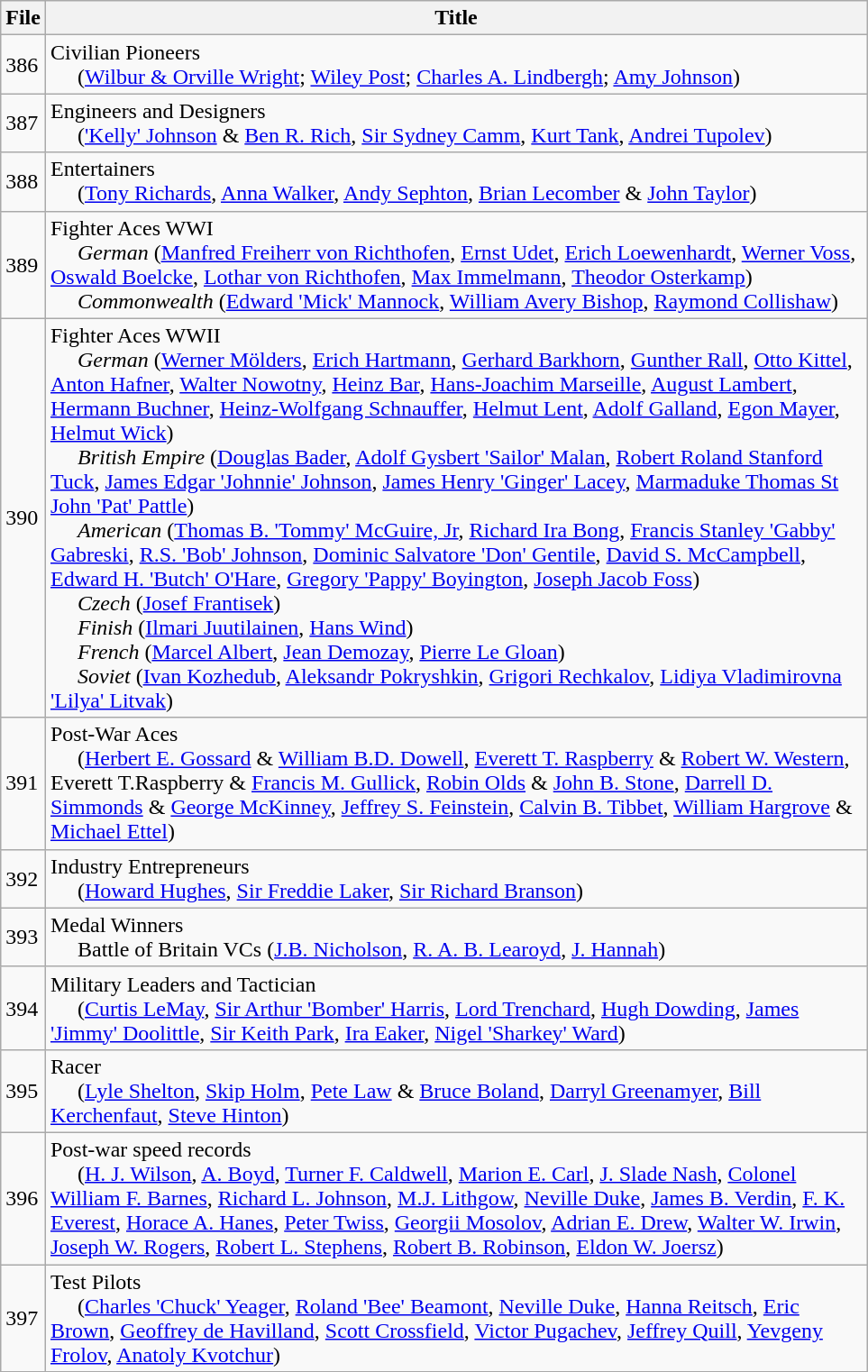<table class="wikitable collapsible collapsed" border="1">
<tr>
<th>File</th>
<th width=600>Title</th>
</tr>
<tr>
<td>386</td>
<td>Civilian Pioneers<br>     (<a href='#'>Wilbur & Orville Wright</a>; <a href='#'>Wiley Post</a>; <a href='#'>Charles A. Lindbergh</a>; <a href='#'>Amy Johnson</a>)</td>
</tr>
<tr>
<td>387</td>
<td>Engineers and Designers<br>      (<a href='#'>'Kelly' Johnson</a> & <a href='#'>Ben R. Rich</a>, <a href='#'>Sir Sydney Camm</a>, <a href='#'>Kurt Tank</a>, <a href='#'>Andrei Tupolev</a>)</td>
</tr>
<tr>
<td>388</td>
<td>Entertainers<br>      (<a href='#'>Tony Richards</a>, <a href='#'>Anna Walker</a>, <a href='#'>Andy Sephton</a>, <a href='#'>Brian Lecomber</a> & <a href='#'>John Taylor</a>)</td>
</tr>
<tr>
<td>389</td>
<td>Fighter Aces WWI<br>     <em>German</em> (<a href='#'>Manfred Freiherr von Richthofen</a>, <a href='#'>Ernst Udet</a>, <a href='#'>Erich Loewenhardt</a>, <a href='#'>Werner Voss</a>, <a href='#'>Oswald Boelcke</a>, <a href='#'>Lothar von Richthofen</a>, <a href='#'>Max Immelmann</a>, <a href='#'>Theodor Osterkamp</a>)<br>     <em>Commonwealth</em> (<a href='#'>Edward 'Mick' Mannock</a>, <a href='#'>William Avery Bishop</a>, <a href='#'>Raymond Collishaw</a>)</td>
</tr>
<tr>
<td>390</td>
<td>Fighter Aces WWII<br>     <em>German</em> (<a href='#'>Werner Mölders</a>, <a href='#'>Erich Hartmann</a>, <a href='#'>Gerhard Barkhorn</a>, <a href='#'>Gunther Rall</a>, <a href='#'>Otto Kittel</a>, <a href='#'>Anton Hafner</a>, <a href='#'>Walter Nowotny</a>, <a href='#'>Heinz Bar</a>, <a href='#'>Hans-Joachim Marseille</a>, <a href='#'>August Lambert</a>, <a href='#'>Hermann Buchner</a>, <a href='#'>Heinz-Wolfgang Schnauffer</a>, <a href='#'>Helmut Lent</a>, <a href='#'>Adolf Galland</a>, <a href='#'>Egon Mayer</a>, <a href='#'>Helmut Wick</a>)<br>     <em>British Empire</em> (<a href='#'>Douglas Bader</a>, <a href='#'>Adolf Gysbert 'Sailor' Malan</a>, <a href='#'>Robert Roland Stanford Tuck</a>, <a href='#'>James Edgar 'Johnnie' Johnson</a>, <a href='#'>James Henry 'Ginger' Lacey</a>, <a href='#'>Marmaduke Thomas St John 'Pat' Pattle</a>)<br>     <em>American</em> (<a href='#'>Thomas B. 'Tommy' McGuire, Jr</a>, <a href='#'>Richard Ira Bong</a>, <a href='#'>Francis Stanley 'Gabby' Gabreski</a>, <a href='#'>R.S. 'Bob' Johnson</a>, <a href='#'>Dominic Salvatore 'Don' Gentile</a>, <a href='#'>David S. McCampbell</a>, <a href='#'>Edward H. 'Butch' O'Hare</a>, <a href='#'>Gregory 'Pappy' Boyington</a>, <a href='#'>Joseph Jacob Foss</a>)<br>     <em>Czech</em> (<a href='#'>Josef Frantisek</a>)<br>     <em>Finish</em> (<a href='#'>Ilmari Juutilainen</a>, <a href='#'>Hans Wind</a>)<br>     <em>French</em> (<a href='#'>Marcel Albert</a>, <a href='#'>Jean Demozay</a>, <a href='#'>Pierre Le Gloan</a>)<br>     <em>Soviet</em> (<a href='#'>Ivan Kozhedub</a>, <a href='#'>Aleksandr Pokryshkin</a>, <a href='#'>Grigori Rechkalov</a>, <a href='#'>Lidiya Vladimirovna 'Lilya' Litvak</a>)</td>
</tr>
<tr>
<td>391</td>
<td>Post-War Aces<br>     (<a href='#'>Herbert E. Gossard</a> & <a href='#'>William B.D. Dowell</a>, <a href='#'>Everett T. Raspberry</a> & <a href='#'>Robert W. Western</a>, Everett T.Raspberry & <a href='#'>Francis M. Gullick</a>, <a href='#'>Robin Olds</a> & <a href='#'>John B. Stone</a>, <a href='#'>Darrell D. Simmonds</a> & <a href='#'>George McKinney</a>, <a href='#'>Jeffrey S. Feinstein</a>, <a href='#'>Calvin B. Tibbet</a>, <a href='#'>William Hargrove</a> & <a href='#'>Michael Ettel</a>)</td>
</tr>
<tr>
<td>392</td>
<td>Industry Entrepreneurs<br>     (<a href='#'>Howard Hughes</a>, <a href='#'>Sir Freddie Laker</a>, <a href='#'>Sir Richard Branson</a>)</td>
</tr>
<tr>
<td>393</td>
<td>Medal Winners<br>     Battle of Britain VCs (<a href='#'>J.B. Nicholson</a>, <a href='#'>R. A. B. Learoyd</a>, <a href='#'>J. Hannah</a>)</td>
</tr>
<tr>
<td>394</td>
<td>Military Leaders and Tactician<br>     (<a href='#'>Curtis LeMay</a>, <a href='#'>Sir Arthur 'Bomber' Harris</a>, <a href='#'>Lord Trenchard</a>, <a href='#'>Hugh Dowding</a>, <a href='#'>James 'Jimmy' Doolittle</a>, <a href='#'>Sir Keith Park</a>, <a href='#'>Ira Eaker</a>, <a href='#'>Nigel 'Sharkey' Ward</a>)</td>
</tr>
<tr>
<td>395</td>
<td>Racer<br>     (<a href='#'>Lyle Shelton</a>, <a href='#'>Skip Holm</a>, <a href='#'>Pete Law</a> & <a href='#'>Bruce Boland</a>, <a href='#'>Darryl Greenamyer</a>, <a href='#'>Bill Kerchenfaut</a>, <a href='#'>Steve Hinton</a>)</td>
</tr>
<tr>
<td>396</td>
<td>Post-war speed records<br>     (<a href='#'>H. J. Wilson</a>, <a href='#'>A. Boyd</a>, <a href='#'>Turner F. Caldwell</a>, <a href='#'>Marion E. Carl</a>, <a href='#'>J. Slade Nash</a>, <a href='#'>Colonel William F. Barnes</a>, <a href='#'>Richard L. Johnson</a>, <a href='#'>M.J. Lithgow</a>, <a href='#'>Neville Duke</a>, <a href='#'>James B. Verdin</a>, <a href='#'>F. K. Everest</a>, <a href='#'>Horace A. Hanes</a>, <a href='#'>Peter Twiss</a>, <a href='#'>Georgii Mosolov</a>, <a href='#'>Adrian E. Drew</a>, <a href='#'>Walter W. Irwin</a>, <a href='#'>Joseph W. Rogers</a>, <a href='#'>Robert L. Stephens</a>, <a href='#'>Robert B. Robinson</a>, <a href='#'>Eldon W. Joersz</a>)</td>
</tr>
<tr>
<td>397</td>
<td>Test Pilots<br>     (<a href='#'>Charles 'Chuck' Yeager</a>, <a href='#'>Roland 'Bee' Beamont</a>, <a href='#'>Neville Duke</a>, <a href='#'>Hanna Reitsch</a>, <a href='#'>Eric Brown</a>, <a href='#'>Geoffrey de Havilland</a>, <a href='#'>Scott Crossfield</a>, <a href='#'>Victor Pugachev</a>, <a href='#'>Jeffrey Quill</a>, <a href='#'>Yevgeny Frolov</a>, <a href='#'>Anatoly Kvotchur</a>)</td>
</tr>
</table>
